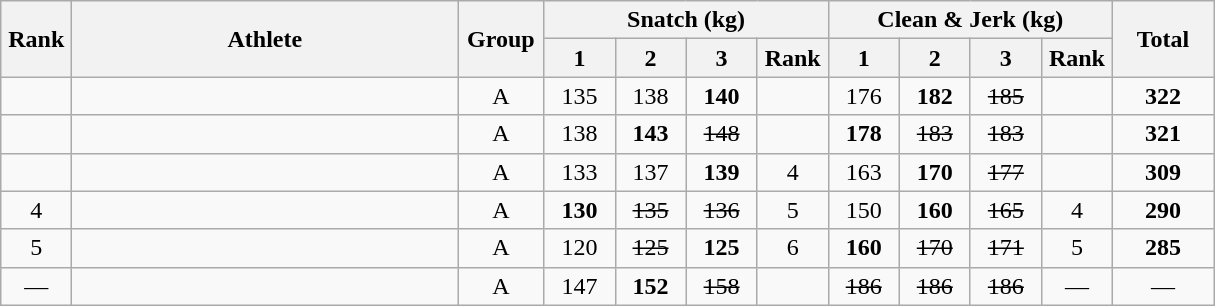<table class = "wikitable" style="text-align:center;">
<tr>
<th rowspan=2 width=40>Rank</th>
<th rowspan=2 width=250>Athlete</th>
<th rowspan=2 width=50>Group</th>
<th colspan=4>Snatch (kg)</th>
<th colspan=4>Clean & Jerk (kg)</th>
<th rowspan=2 width=60>Total</th>
</tr>
<tr>
<th width=40>1</th>
<th width=40>2</th>
<th width=40>3</th>
<th width=40>Rank</th>
<th width=40>1</th>
<th width=40>2</th>
<th width=40>3</th>
<th width=40>Rank</th>
</tr>
<tr>
<td></td>
<td align=left></td>
<td>A</td>
<td>135</td>
<td>138</td>
<td><strong>140</strong></td>
<td></td>
<td>176</td>
<td><strong>182</strong></td>
<td><s>185</s></td>
<td></td>
<td><strong>322</strong></td>
</tr>
<tr>
<td></td>
<td align=left></td>
<td>A</td>
<td>138</td>
<td><strong>143</strong></td>
<td><s>148</s></td>
<td></td>
<td><strong>178</strong></td>
<td><s>183</s></td>
<td><s>183</s></td>
<td></td>
<td><strong>321</strong></td>
</tr>
<tr>
<td></td>
<td align=left></td>
<td>A</td>
<td>133</td>
<td>137</td>
<td><strong>139</strong></td>
<td>4</td>
<td>163</td>
<td><strong>170</strong></td>
<td><s>177</s></td>
<td></td>
<td><strong>309</strong></td>
</tr>
<tr>
<td>4</td>
<td align=left></td>
<td>A</td>
<td><strong>130</strong></td>
<td><s>135</s></td>
<td><s>136</s></td>
<td>5</td>
<td>150</td>
<td><strong>160</strong></td>
<td><s>165</s></td>
<td>4</td>
<td><strong>290</strong></td>
</tr>
<tr>
<td>5</td>
<td align=left></td>
<td>A</td>
<td>120</td>
<td><s>125</s></td>
<td><strong>125</strong></td>
<td>6</td>
<td><strong>160</strong></td>
<td><s>170</s></td>
<td><s>171</s></td>
<td>5</td>
<td><strong>285</strong></td>
</tr>
<tr>
<td>—</td>
<td align=left></td>
<td>A</td>
<td>147</td>
<td><strong>152</strong></td>
<td><s>158</s></td>
<td></td>
<td><s>186</s></td>
<td><s>186</s></td>
<td><s>186</s></td>
<td>—</td>
<td>—</td>
</tr>
</table>
